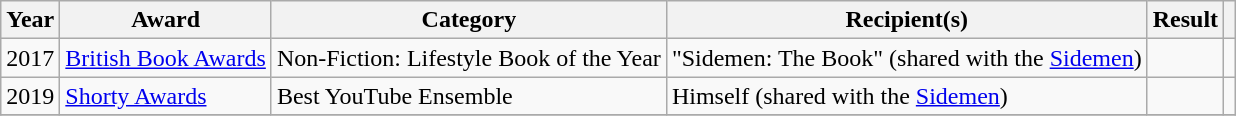<table class="wikitable sortable">
<tr>
<th scope="col">Year</th>
<th scope="col">Award</th>
<th scope="col">Category</th>
<th scope="col">Recipient(s)</th>
<th scope="col">Result</th>
<th scope="col" class="unsortable"></th>
</tr>
<tr>
<td>2017</td>
<td><a href='#'>British Book Awards</a></td>
<td>Non-Fiction: Lifestyle Book of the Year</td>
<td>"Sidemen: The Book" (shared with the <a href='#'>Sidemen</a>)</td>
<td></td>
<td style="text-align:center;"></td>
</tr>
<tr>
<td>2019</td>
<td><a href='#'>Shorty Awards</a></td>
<td>Best YouTube Ensemble</td>
<td>Himself (shared with the <a href='#'>Sidemen</a>)</td>
<td></td>
<td style="text-align:center;"></td>
</tr>
<tr>
</tr>
</table>
